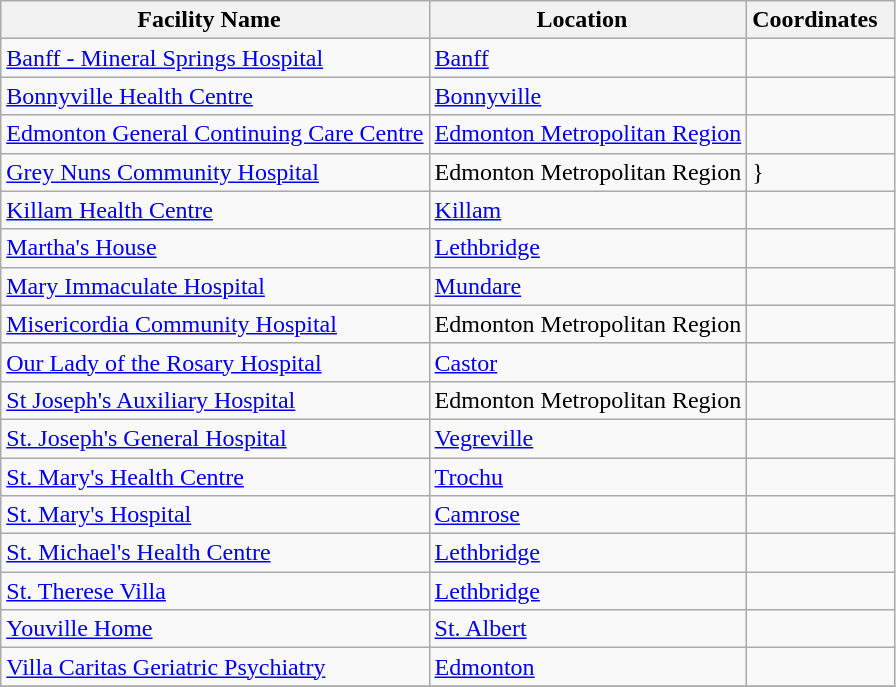<table class="wikitable sortable" style="width:auto;">
<tr>
<th width="*"><strong>Facility Name</strong>  </th>
<th width="*"><strong>Location</strong>  </th>
<th width="*"><strong>Coordinates</strong>  </th>
</tr>
<tr>
<td><a href='#'>Banff - Mineral Springs Hospital</a></td>
<td><a href='#'>Banff</a></td>
<td></td>
</tr>
<tr>
<td><a href='#'>Bonnyville Health Centre</a></td>
<td><a href='#'>Bonnyville</a></td>
<td></td>
</tr>
<tr>
<td><a href='#'>Edmonton General Continuing Care Centre</a></td>
<td><a href='#'>Edmonton Metropolitan Region</a></td>
<td></td>
</tr>
<tr>
<td><a href='#'>Grey Nuns Community Hospital</a></td>
<td>Edmonton Metropolitan Region</td>
<td>}</td>
</tr>
<tr>
<td><a href='#'>Killam Health Centre</a></td>
<td><a href='#'>Killam</a></td>
<td></td>
</tr>
<tr>
<td><a href='#'>Martha's House</a></td>
<td><a href='#'>Lethbridge</a></td>
<td></td>
</tr>
<tr>
<td><a href='#'>Mary Immaculate Hospital</a></td>
<td><a href='#'>Mundare</a></td>
<td></td>
</tr>
<tr>
<td><a href='#'>Misericordia Community Hospital</a></td>
<td>Edmonton Metropolitan Region</td>
<td></td>
</tr>
<tr>
<td><a href='#'>Our Lady of the Rosary Hospital</a></td>
<td><a href='#'>Castor</a></td>
<td></td>
</tr>
<tr>
<td><a href='#'>St Joseph's Auxiliary Hospital</a></td>
<td>Edmonton Metropolitan Region</td>
<td></td>
</tr>
<tr>
<td><a href='#'>St. Joseph's General Hospital</a></td>
<td><a href='#'>Vegreville</a></td>
<td></td>
</tr>
<tr>
<td><a href='#'>St. Mary's Health Centre</a></td>
<td><a href='#'>Trochu</a></td>
<td></td>
</tr>
<tr>
<td><a href='#'>St. Mary's Hospital</a></td>
<td><a href='#'>Camrose</a></td>
<td></td>
</tr>
<tr>
<td><a href='#'>St. Michael's Health Centre</a></td>
<td><a href='#'>Lethbridge</a></td>
<td></td>
</tr>
<tr>
<td><a href='#'>St. Therese Villa</a></td>
<td><a href='#'>Lethbridge</a></td>
<td></td>
</tr>
<tr>
<td><a href='#'>Youville Home</a></td>
<td><a href='#'>St. Albert</a></td>
<td></td>
</tr>
<tr>
<td><a href='#'>Villa Caritas Geriatric Psychiatry</a></td>
<td><a href='#'>Edmonton</a></td>
<td></td>
</tr>
<tr>
</tr>
</table>
